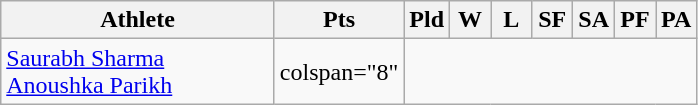<table class=wikitable style="text-align:center">
<tr>
<th width="175">Athlete</th>
<th width="20">Pts</th>
<th width="20">Pld</th>
<th width="20">W</th>
<th width="20">L</th>
<th width="20">SF</th>
<th width="20">SA</th>
<th width="20">PF</th>
<th width="20">PA</th>
</tr>
<tr>
<td style="text-align:left"> <a href='#'>Saurabh Sharma</a> <br>  <a href='#'>Anoushka Parikh</a></td>
<td>colspan="8" </td>
</tr>
</table>
